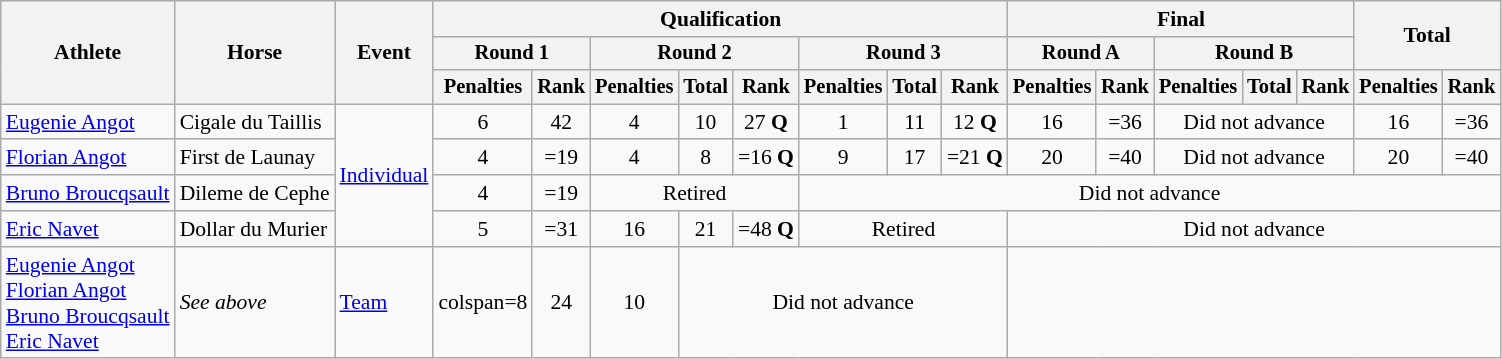<table class="wikitable" style="font-size:90%">
<tr>
<th rowspan="3">Athlete</th>
<th rowspan="3">Horse</th>
<th rowspan="3">Event</th>
<th colspan="8">Qualification</th>
<th colspan="5">Final</th>
<th rowspan=2 colspan="2">Total</th>
</tr>
<tr style="font-size:95%">
<th colspan="2">Round 1</th>
<th colspan="3">Round 2</th>
<th colspan="3">Round 3</th>
<th colspan="2">Round A</th>
<th colspan="3">Round B</th>
</tr>
<tr style="font-size:95%">
<th>Penalties</th>
<th>Rank</th>
<th>Penalties</th>
<th>Total</th>
<th>Rank</th>
<th>Penalties</th>
<th>Total</th>
<th>Rank</th>
<th>Penalties</th>
<th>Rank</th>
<th>Penalties</th>
<th>Total</th>
<th>Rank</th>
<th>Penalties</th>
<th>Rank</th>
</tr>
<tr align=center>
<td align=left><a href='#'>Eugenie Angot</a></td>
<td align=left>Cigale du Taillis</td>
<td align=left rowspan=4><a href='#'>Individual</a></td>
<td>6</td>
<td>42</td>
<td>4</td>
<td>10</td>
<td>27 <strong>Q</strong></td>
<td>1</td>
<td>11</td>
<td>12 <strong>Q</strong></td>
<td>16</td>
<td>=36</td>
<td colspan=3>Did not advance</td>
<td>16</td>
<td>=36</td>
</tr>
<tr align=center>
<td align=left><a href='#'>Florian Angot</a></td>
<td align=left>First de Launay</td>
<td>4</td>
<td>=19</td>
<td>4</td>
<td>8</td>
<td>=16 <strong>Q</strong></td>
<td>9</td>
<td>17</td>
<td>=21 <strong>Q</strong></td>
<td>20</td>
<td>=40</td>
<td colspan=3>Did not advance</td>
<td>20</td>
<td>=40</td>
</tr>
<tr align=center>
<td align=left><a href='#'>Bruno Broucqsault</a></td>
<td align=left>Dileme de Cephe</td>
<td>4</td>
<td>=19</td>
<td colspan=3>Retired</td>
<td colspan=10>Did not advance</td>
</tr>
<tr align=center>
<td align=left><a href='#'>Eric Navet</a></td>
<td align=left>Dollar du Murier</td>
<td>5</td>
<td>=31</td>
<td>16</td>
<td>21</td>
<td>=48 <strong>Q</strong></td>
<td colspan=3>Retired</td>
<td colspan=7>Did not advance</td>
</tr>
<tr align=center>
<td align=left><a href='#'>Eugenie Angot</a><br><a href='#'>Florian Angot</a><br><a href='#'>Bruno Broucqsault</a><br><a href='#'>Eric Navet</a></td>
<td align=left><em>See above</em></td>
<td align=left><a href='#'>Team</a></td>
<td>colspan=8 </td>
<td>24</td>
<td>10</td>
<td colspan=5>Did not advance</td>
</tr>
</table>
